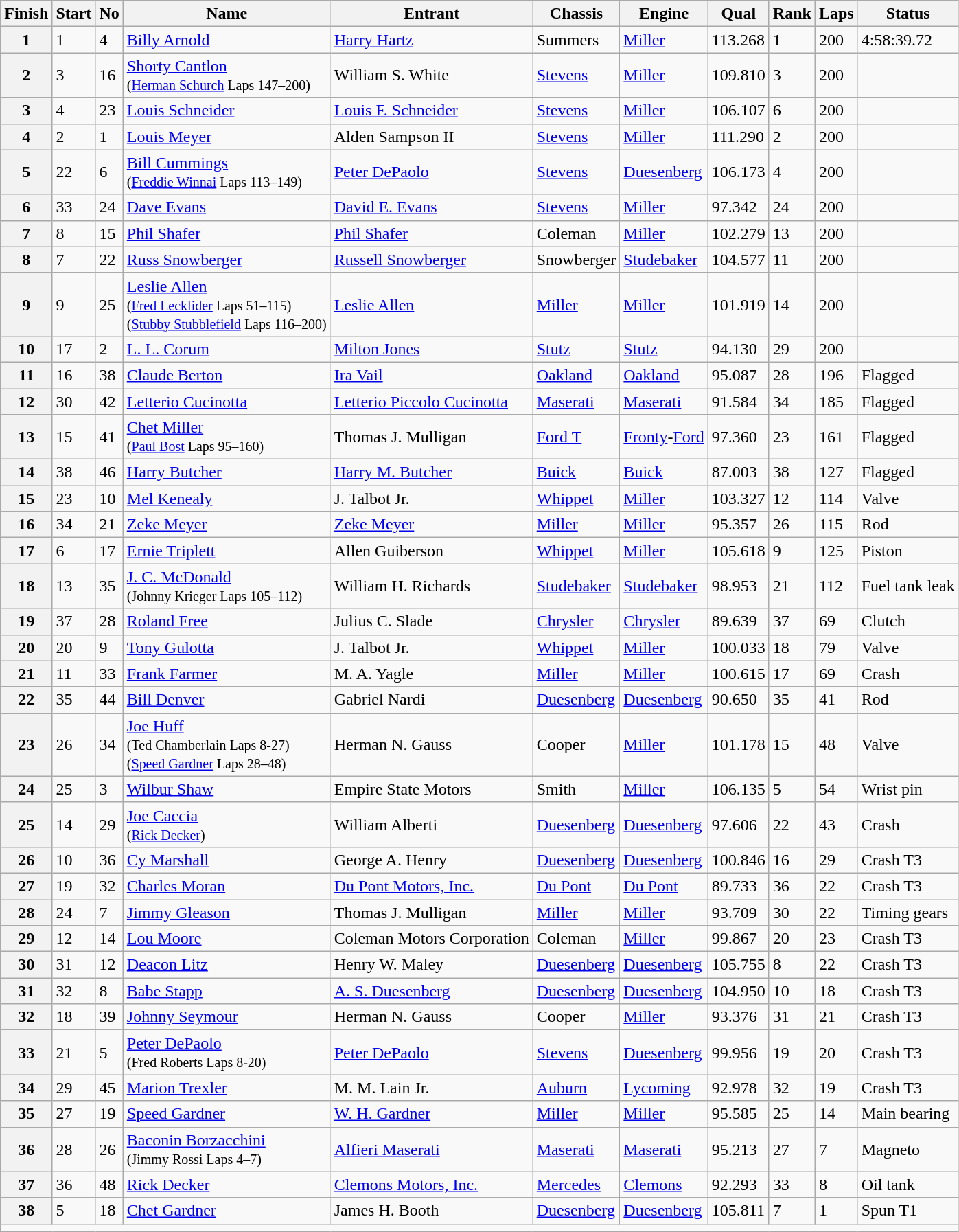<table class="wikitable">
<tr>
<th>Finish</th>
<th>Start</th>
<th>No</th>
<th>Name</th>
<th>Entrant</th>
<th>Chassis</th>
<th>Engine</th>
<th>Qual</th>
<th>Rank</th>
<th>Laps</th>
<th>Status</th>
</tr>
<tr>
<th>1</th>
<td>1</td>
<td>4</td>
<td> <a href='#'>Billy Arnold</a></td>
<td><a href='#'>Harry Hartz</a></td>
<td>Summers</td>
<td><a href='#'>Miller</a></td>
<td>113.268</td>
<td>1</td>
<td>200</td>
<td>4:58:39.72</td>
</tr>
<tr>
<th>2</th>
<td>3</td>
<td>16</td>
<td> <a href='#'>Shorty Cantlon</a> <strong></strong><br><small>(<a href='#'>Herman Schurch</a> Laps 147–200)</small></td>
<td>William S. White</td>
<td><a href='#'>Stevens</a></td>
<td><a href='#'>Miller</a></td>
<td>109.810</td>
<td>3</td>
<td>200</td>
<td></td>
</tr>
<tr>
<th>3</th>
<td>4</td>
<td>23</td>
<td> <a href='#'>Louis Schneider</a></td>
<td><a href='#'>Louis F. Schneider</a></td>
<td><a href='#'>Stevens</a></td>
<td><a href='#'>Miller</a></td>
<td>106.107</td>
<td>6</td>
<td>200</td>
<td></td>
</tr>
<tr>
<th>4</th>
<td>2</td>
<td>1</td>
<td> <a href='#'>Louis Meyer</a> <strong></strong></td>
<td>Alden Sampson II</td>
<td><a href='#'>Stevens</a></td>
<td><a href='#'>Miller</a></td>
<td>111.290</td>
<td>2</td>
<td>200</td>
<td></td>
</tr>
<tr>
<th>5</th>
<td>22</td>
<td>6</td>
<td> <a href='#'>Bill Cummings</a> <strong></strong><br><small>(<a href='#'>Freddie Winnai</a> Laps 113–149)</small></td>
<td><a href='#'>Peter DePaolo</a></td>
<td><a href='#'>Stevens</a></td>
<td><a href='#'>Duesenberg</a></td>
<td>106.173</td>
<td>4</td>
<td>200</td>
<td></td>
</tr>
<tr>
<th>6</th>
<td>33</td>
<td>24</td>
<td> <a href='#'>Dave Evans</a></td>
<td><a href='#'>David E. Evans</a></td>
<td><a href='#'>Stevens</a></td>
<td><a href='#'>Miller</a></td>
<td>97.342</td>
<td>24</td>
<td>200</td>
<td></td>
</tr>
<tr>
<th>7</th>
<td>8</td>
<td>15</td>
<td> <a href='#'>Phil Shafer</a></td>
<td><a href='#'>Phil Shafer</a></td>
<td>Coleman</td>
<td><a href='#'>Miller</a></td>
<td>102.279</td>
<td>13</td>
<td>200</td>
<td></td>
</tr>
<tr>
<th>8</th>
<td>7</td>
<td>22</td>
<td> <a href='#'>Russ Snowberger</a></td>
<td><a href='#'>Russell Snowberger</a></td>
<td>Snowberger</td>
<td><a href='#'>Studebaker</a></td>
<td>104.577</td>
<td>11</td>
<td>200</td>
<td></td>
</tr>
<tr>
<th>9</th>
<td>9</td>
<td>25</td>
<td> <a href='#'>Leslie Allen</a> <strong></strong><br><small>(<a href='#'>Fred Lecklider</a> Laps 51–115)</small><br><small>(<a href='#'>Stubby Stubblefield</a> Laps 116–200)</small></td>
<td><a href='#'>Leslie Allen</a></td>
<td><a href='#'>Miller</a></td>
<td><a href='#'>Miller</a></td>
<td>101.919</td>
<td>14</td>
<td>200</td>
<td></td>
</tr>
<tr>
<th>10</th>
<td>17</td>
<td>2</td>
<td> <a href='#'>L. L. Corum</a> <strong></strong></td>
<td><a href='#'>Milton Jones</a></td>
<td><a href='#'>Stutz</a></td>
<td><a href='#'>Stutz</a></td>
<td>94.130</td>
<td>29</td>
<td>200</td>
<td></td>
</tr>
<tr>
<th>11</th>
<td>16</td>
<td>38</td>
<td> <a href='#'>Claude Berton</a> <strong></strong></td>
<td><a href='#'>Ira Vail</a></td>
<td><a href='#'>Oakland</a></td>
<td><a href='#'>Oakland</a></td>
<td>95.087</td>
<td>28</td>
<td>196</td>
<td>Flagged</td>
</tr>
<tr>
<th>12</th>
<td>30</td>
<td>42</td>
<td> <a href='#'>Letterio Cucinotta</a> <strong></strong></td>
<td><a href='#'>Letterio Piccolo Cucinotta</a></td>
<td><a href='#'>Maserati</a></td>
<td><a href='#'>Maserati</a></td>
<td>91.584</td>
<td>34</td>
<td>185</td>
<td>Flagged</td>
</tr>
<tr>
<th>13</th>
<td>15</td>
<td>41</td>
<td> <a href='#'>Chet Miller</a> <strong></strong><br><small>(<a href='#'>Paul Bost</a> Laps 95–160)</small></td>
<td>Thomas J. Mulligan</td>
<td><a href='#'>Ford T</a></td>
<td><a href='#'>Fronty</a>-<a href='#'>Ford</a></td>
<td>97.360</td>
<td>23</td>
<td>161</td>
<td>Flagged</td>
</tr>
<tr>
<th>14</th>
<td>38</td>
<td>46</td>
<td> <a href='#'>Harry Butcher</a> <strong></strong></td>
<td><a href='#'>Harry M. Butcher</a></td>
<td><a href='#'>Buick</a></td>
<td><a href='#'>Buick</a></td>
<td>87.003</td>
<td>38</td>
<td>127</td>
<td>Flagged</td>
</tr>
<tr>
<th>15</th>
<td>23</td>
<td>10</td>
<td> <a href='#'>Mel Kenealy</a> <strong></strong></td>
<td>J. Talbot Jr.</td>
<td><a href='#'>Whippet</a></td>
<td><a href='#'>Miller</a></td>
<td>103.327</td>
<td>12</td>
<td>114</td>
<td>Valve</td>
</tr>
<tr>
<th>16</th>
<td>34</td>
<td>21</td>
<td> <a href='#'>Zeke Meyer</a> <strong></strong></td>
<td><a href='#'>Zeke Meyer</a></td>
<td><a href='#'>Miller</a></td>
<td><a href='#'>Miller</a></td>
<td>95.357</td>
<td>26</td>
<td>115</td>
<td>Rod</td>
</tr>
<tr>
<th>17</th>
<td>6</td>
<td>17</td>
<td> <a href='#'>Ernie Triplett</a></td>
<td>Allen Guiberson</td>
<td><a href='#'>Whippet</a></td>
<td><a href='#'>Miller</a></td>
<td>105.618</td>
<td>9</td>
<td>125</td>
<td>Piston</td>
</tr>
<tr>
<th>18</th>
<td>13</td>
<td>35</td>
<td> <a href='#'>J. C. McDonald</a> <strong></strong><br><small>(Johnny Krieger Laps 105–112)</small></td>
<td>William H. Richards</td>
<td><a href='#'>Studebaker</a></td>
<td><a href='#'>Studebaker</a></td>
<td>98.953</td>
<td>21</td>
<td>112</td>
<td>Fuel tank leak</td>
</tr>
<tr>
<th>19</th>
<td>37</td>
<td>28</td>
<td> <a href='#'>Roland Free</a> <strong></strong></td>
<td>Julius C. Slade</td>
<td><a href='#'>Chrysler</a></td>
<td><a href='#'>Chrysler</a></td>
<td>89.639</td>
<td>37</td>
<td>69</td>
<td>Clutch</td>
</tr>
<tr>
<th>20</th>
<td>20</td>
<td>9</td>
<td> <a href='#'>Tony Gulotta</a></td>
<td>J. Talbot Jr.</td>
<td><a href='#'>Whippet</a></td>
<td><a href='#'>Miller</a></td>
<td>100.033</td>
<td>18</td>
<td>79</td>
<td>Valve</td>
</tr>
<tr>
<th>21</th>
<td>11</td>
<td>33</td>
<td> <a href='#'>Frank Farmer</a></td>
<td>M. A. Yagle</td>
<td><a href='#'>Miller</a></td>
<td><a href='#'>Miller</a></td>
<td>100.615</td>
<td>17</td>
<td>69</td>
<td>Crash</td>
</tr>
<tr>
<th>22</th>
<td>35</td>
<td>44</td>
<td> <a href='#'>Bill Denver</a> <strong></strong></td>
<td>Gabriel Nardi</td>
<td><a href='#'>Duesenberg</a></td>
<td><a href='#'>Duesenberg</a></td>
<td>90.650</td>
<td>35</td>
<td>41</td>
<td>Rod</td>
</tr>
<tr>
<th>23</th>
<td>26</td>
<td>34</td>
<td> <a href='#'>Joe Huff</a> <strong></strong><br><small>(Ted Chamberlain Laps 8-27)</small><br><small>(<a href='#'>Speed Gardner</a> Laps 28–48)</small></td>
<td>Herman N. Gauss</td>
<td>Cooper</td>
<td><a href='#'>Miller</a></td>
<td>101.178</td>
<td>15</td>
<td>48</td>
<td>Valve</td>
</tr>
<tr>
<th>24</th>
<td>25</td>
<td>3</td>
<td> <a href='#'>Wilbur Shaw</a></td>
<td>Empire State Motors</td>
<td>Smith</td>
<td><a href='#'>Miller</a></td>
<td>106.135</td>
<td>5</td>
<td>54</td>
<td>Wrist pin</td>
</tr>
<tr>
<th>25</th>
<td>14</td>
<td>29</td>
<td> <a href='#'>Joe Caccia</a> <strong></strong><br><small>(<a href='#'>Rick Decker</a>)</small></td>
<td>William Alberti</td>
<td><a href='#'>Duesenberg</a></td>
<td><a href='#'>Duesenberg</a></td>
<td>97.606</td>
<td>22</td>
<td>43</td>
<td>Crash</td>
</tr>
<tr>
<th>26</th>
<td>10</td>
<td>36</td>
<td> <a href='#'>Cy Marshall</a> <strong></strong></td>
<td>George A. Henry</td>
<td><a href='#'>Duesenberg</a></td>
<td><a href='#'>Duesenberg</a></td>
<td>100.846</td>
<td>16</td>
<td>29</td>
<td>Crash T3</td>
</tr>
<tr>
<th>27</th>
<td>19</td>
<td>32</td>
<td> <a href='#'>Charles Moran</a> <strong></strong></td>
<td><a href='#'>Du Pont Motors, Inc.</a></td>
<td><a href='#'>Du Pont</a></td>
<td><a href='#'>Du Pont</a></td>
<td>89.733</td>
<td>36</td>
<td>22</td>
<td>Crash T3</td>
</tr>
<tr>
<th>28</th>
<td>24</td>
<td>7</td>
<td> <a href='#'>Jimmy Gleason</a></td>
<td>Thomas J. Mulligan</td>
<td><a href='#'>Miller</a></td>
<td><a href='#'>Miller</a></td>
<td>93.709</td>
<td>30</td>
<td>22</td>
<td>Timing gears</td>
</tr>
<tr>
<th>29</th>
<td>12</td>
<td>14</td>
<td> <a href='#'>Lou Moore</a></td>
<td>Coleman Motors Corporation</td>
<td>Coleman</td>
<td><a href='#'>Miller</a></td>
<td>99.867</td>
<td>20</td>
<td>23</td>
<td>Crash T3</td>
</tr>
<tr>
<th>30</th>
<td>31</td>
<td>12</td>
<td> <a href='#'>Deacon Litz</a></td>
<td>Henry W. Maley</td>
<td><a href='#'>Duesenberg</a></td>
<td><a href='#'>Duesenberg</a></td>
<td>105.755</td>
<td>8</td>
<td>22</td>
<td>Crash T3</td>
</tr>
<tr>
<th>31</th>
<td>32</td>
<td>8</td>
<td> <a href='#'>Babe Stapp</a></td>
<td><a href='#'>A. S. Duesenberg</a></td>
<td><a href='#'>Duesenberg</a></td>
<td><a href='#'>Duesenberg</a></td>
<td>104.950</td>
<td>10</td>
<td>18</td>
<td>Crash T3</td>
</tr>
<tr>
<th>32</th>
<td>18</td>
<td>39</td>
<td> <a href='#'>Johnny Seymour</a></td>
<td>Herman N. Gauss</td>
<td>Cooper</td>
<td><a href='#'>Miller</a></td>
<td>93.376</td>
<td>31</td>
<td>21</td>
<td>Crash T3</td>
</tr>
<tr>
<th>33</th>
<td>21</td>
<td>5</td>
<td> <a href='#'>Peter DePaolo</a> <strong></strong><br><small>(Fred Roberts Laps 8-20)</small></td>
<td><a href='#'>Peter DePaolo</a></td>
<td><a href='#'>Stevens</a></td>
<td><a href='#'>Duesenberg</a></td>
<td>99.956</td>
<td>19</td>
<td>20</td>
<td>Crash T3</td>
</tr>
<tr>
<th>34</th>
<td>29</td>
<td>45</td>
<td> <a href='#'>Marion Trexler</a> <strong></strong></td>
<td>M. M. Lain Jr.</td>
<td><a href='#'>Auburn</a></td>
<td><a href='#'>Lycoming</a></td>
<td>92.978</td>
<td>32</td>
<td>19</td>
<td>Crash T3</td>
</tr>
<tr>
<th>35</th>
<td>27</td>
<td>19</td>
<td> <a href='#'>Speed Gardner</a></td>
<td><a href='#'>W. H. Gardner</a></td>
<td><a href='#'>Miller</a></td>
<td><a href='#'>Miller</a></td>
<td>95.585</td>
<td>25</td>
<td>14</td>
<td>Main bearing</td>
</tr>
<tr>
<th>36</th>
<td>28</td>
<td>26</td>
<td> <a href='#'>Baconin Borzacchini</a> <strong></strong><br><small>(Jimmy Rossi Laps 4–7)</small></td>
<td><a href='#'>Alfieri Maserati</a></td>
<td><a href='#'>Maserati</a></td>
<td><a href='#'>Maserati</a></td>
<td>95.213</td>
<td>27</td>
<td>7</td>
<td>Magneto</td>
</tr>
<tr>
<th>37</th>
<td>36</td>
<td>48</td>
<td> <a href='#'>Rick Decker</a></td>
<td><a href='#'>Clemons Motors, Inc.</a></td>
<td><a href='#'>Mercedes</a></td>
<td><a href='#'>Clemons</a></td>
<td>92.293</td>
<td>33</td>
<td>8</td>
<td>Oil tank</td>
</tr>
<tr>
<th>38</th>
<td>5</td>
<td>18</td>
<td> <a href='#'>Chet Gardner</a> <strong></strong></td>
<td>James H. Booth</td>
<td><a href='#'>Duesenberg</a></td>
<td><a href='#'>Duesenberg</a></td>
<td>105.811</td>
<td>7</td>
<td>1</td>
<td>Spun T1</td>
</tr>
<tr>
<td colspan=12 style="text-align:center"></td>
</tr>
</table>
